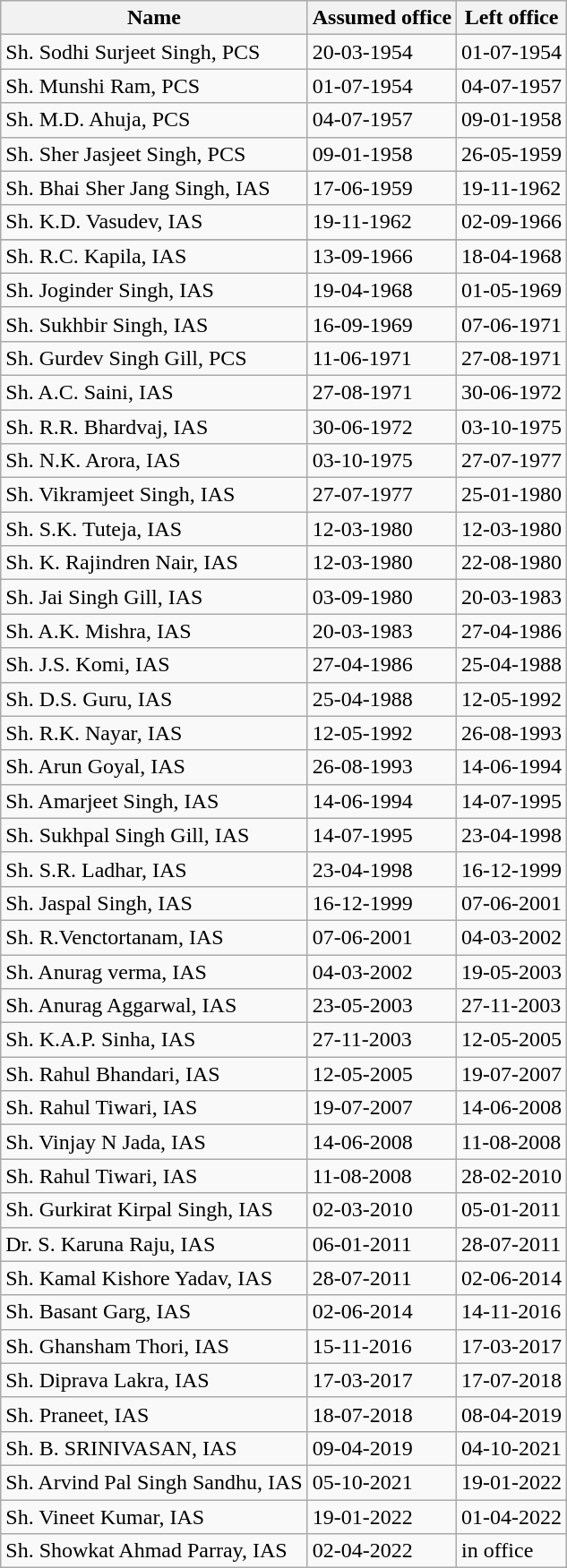<table class="wikitable sortable mw-collapsible mw-collapsed">
<tr>
<th>Name</th>
<th>Assumed office</th>
<th>Left office</th>
</tr>
<tr>
<td>Sh. Sodhi Surjeet Singh, PCS</td>
<td>20-03-1954</td>
<td>01-07-1954</td>
</tr>
<tr>
<td>Sh. Munshi Ram, PCS</td>
<td>01-07-1954</td>
<td>04-07-1957</td>
</tr>
<tr>
<td>Sh. M.D. Ahuja, PCS</td>
<td>04-07-1957</td>
<td>09-01-1958</td>
</tr>
<tr>
<td>Sh. Sher Jasjeet Singh, PCS</td>
<td>09-01-1958</td>
<td>26-05-1959</td>
</tr>
<tr>
<td>Sh. Bhai Sher Jang Singh, IAS</td>
<td>17-06-1959</td>
<td>19-11-1962</td>
</tr>
<tr>
<td>Sh. K.D. Vasudev, IAS</td>
<td>19-11-1962</td>
<td>02-09-1966</td>
</tr>
<tr>
</tr>
<tr>
<td>Sh. R.C. Kapila, IAS</td>
<td>13-09-1966</td>
<td>18-04-1968</td>
</tr>
<tr>
<td>Sh. Joginder Singh, IAS</td>
<td>19-04-1968</td>
<td>01-05-1969</td>
</tr>
<tr>
<td>Sh. Sukhbir Singh, IAS</td>
<td>16-09-1969</td>
<td>07-06-1971</td>
</tr>
<tr>
<td>Sh. Gurdev Singh Gill, PCS</td>
<td>11-06-1971</td>
<td>27-08-1971</td>
</tr>
<tr>
<td>Sh. A.C. Saini, IAS</td>
<td>27-08-1971</td>
<td>30-06-1972</td>
</tr>
<tr>
<td>Sh. R.R. Bhardvaj, IAS</td>
<td>30-06-1972</td>
<td>03-10-1975</td>
</tr>
<tr>
<td>Sh. N.K. Arora, IAS</td>
<td>03-10-1975</td>
<td>27-07-1977</td>
</tr>
<tr>
<td>Sh. Vikramjeet Singh, IAS</td>
<td>27-07-1977</td>
<td>25-01-1980</td>
</tr>
<tr>
<td>Sh. S.K. Tuteja, IAS</td>
<td>12-03-1980</td>
<td>12-03-1980</td>
</tr>
<tr>
<td>Sh. K. Rajindren Nair, IAS</td>
<td>12-03-1980</td>
<td>22-08-1980</td>
</tr>
<tr>
<td>Sh. Jai Singh Gill, IAS</td>
<td>03-09-1980</td>
<td>20-03-1983</td>
</tr>
<tr>
<td>Sh. A.K. Mishra, IAS</td>
<td>20-03-1983</td>
<td>27-04-1986</td>
</tr>
<tr>
<td>Sh. J.S. Komi, IAS</td>
<td>27-04-1986</td>
<td>25-04-1988</td>
</tr>
<tr>
<td>Sh. D.S. Guru, IAS</td>
<td>25-04-1988</td>
<td>12-05-1992</td>
</tr>
<tr>
<td>Sh. R.K. Nayar, IAS</td>
<td>12-05-1992</td>
<td>26-08-1993</td>
</tr>
<tr>
<td>Sh. Arun Goyal, IAS</td>
<td>26-08-1993</td>
<td>14-06-1994</td>
</tr>
<tr>
<td>Sh. Amarjeet Singh, IAS</td>
<td>14-06-1994</td>
<td>14-07-1995</td>
</tr>
<tr>
<td>Sh. Sukhpal Singh Gill, IAS</td>
<td>14-07-1995</td>
<td>23-04-1998</td>
</tr>
<tr>
<td>Sh. S.R. Ladhar, IAS</td>
<td>23-04-1998</td>
<td>16-12-1999</td>
</tr>
<tr>
<td>Sh. Jaspal Singh, IAS</td>
<td>16-12-1999</td>
<td>07-06-2001</td>
</tr>
<tr>
<td>Sh. R.Venctortanam, IAS</td>
<td>07-06-2001</td>
<td>04-03-2002</td>
</tr>
<tr>
<td>Sh. Anurag verma, IAS</td>
<td>04-03-2002</td>
<td>19-05-2003</td>
</tr>
<tr>
<td>Sh. Anurag Aggarwal, IAS</td>
<td>23-05-2003</td>
<td>27-11-2003</td>
</tr>
<tr>
<td>Sh. K.A.P. Sinha, IAS</td>
<td>27-11-2003</td>
<td>12-05-2005</td>
</tr>
<tr>
<td>Sh. Rahul Bhandari, IAS</td>
<td>12-05-2005</td>
<td>19-07-2007</td>
</tr>
<tr>
<td>Sh. Rahul Tiwari, IAS</td>
<td>19-07-2007</td>
<td>14-06-2008</td>
</tr>
<tr>
<td>Sh. Vinjay N Jada, IAS</td>
<td>14-06-2008</td>
<td>11-08-2008</td>
</tr>
<tr>
<td>Sh. Rahul Tiwari, IAS</td>
<td>11-08-2008</td>
<td>28-02-2010</td>
</tr>
<tr>
<td>Sh. Gurkirat Kirpal Singh, IAS</td>
<td>02-03-2010</td>
<td>05-01-2011</td>
</tr>
<tr>
<td>Dr. S. Karuna Raju, IAS</td>
<td>06-01-2011</td>
<td>28-07-2011</td>
</tr>
<tr>
<td>Sh. Kamal Kishore Yadav, IAS</td>
<td>28-07-2011</td>
<td>02-06-2014</td>
</tr>
<tr>
<td>Sh. Basant Garg, IAS</td>
<td>02-06-2014</td>
<td>14-11-2016</td>
</tr>
<tr>
<td>Sh. Ghansham Thori, IAS</td>
<td>15-11-2016</td>
<td>17-03-2017</td>
</tr>
<tr>
<td>Sh. Diprava Lakra, IAS</td>
<td>17-03-2017</td>
<td>17-07-2018</td>
</tr>
<tr>
<td>Sh. Praneet, IAS</td>
<td>18-07-2018</td>
<td>08-04-2019</td>
</tr>
<tr>
<td>Sh. B. SRINIVASAN, IAS</td>
<td>09-04-2019</td>
<td>04-10-2021</td>
</tr>
<tr>
<td>Sh. Arvind Pal Singh Sandhu, IAS</td>
<td>05-10-2021</td>
<td>19-01-2022</td>
</tr>
<tr>
<td>Sh. Vineet Kumar, IAS</td>
<td>19-01-2022</td>
<td>01-04-2022</td>
</tr>
<tr>
<td>Sh. Showkat Ahmad Parray, IAS</td>
<td>02-04-2022</td>
<td>in office</td>
</tr>
</table>
